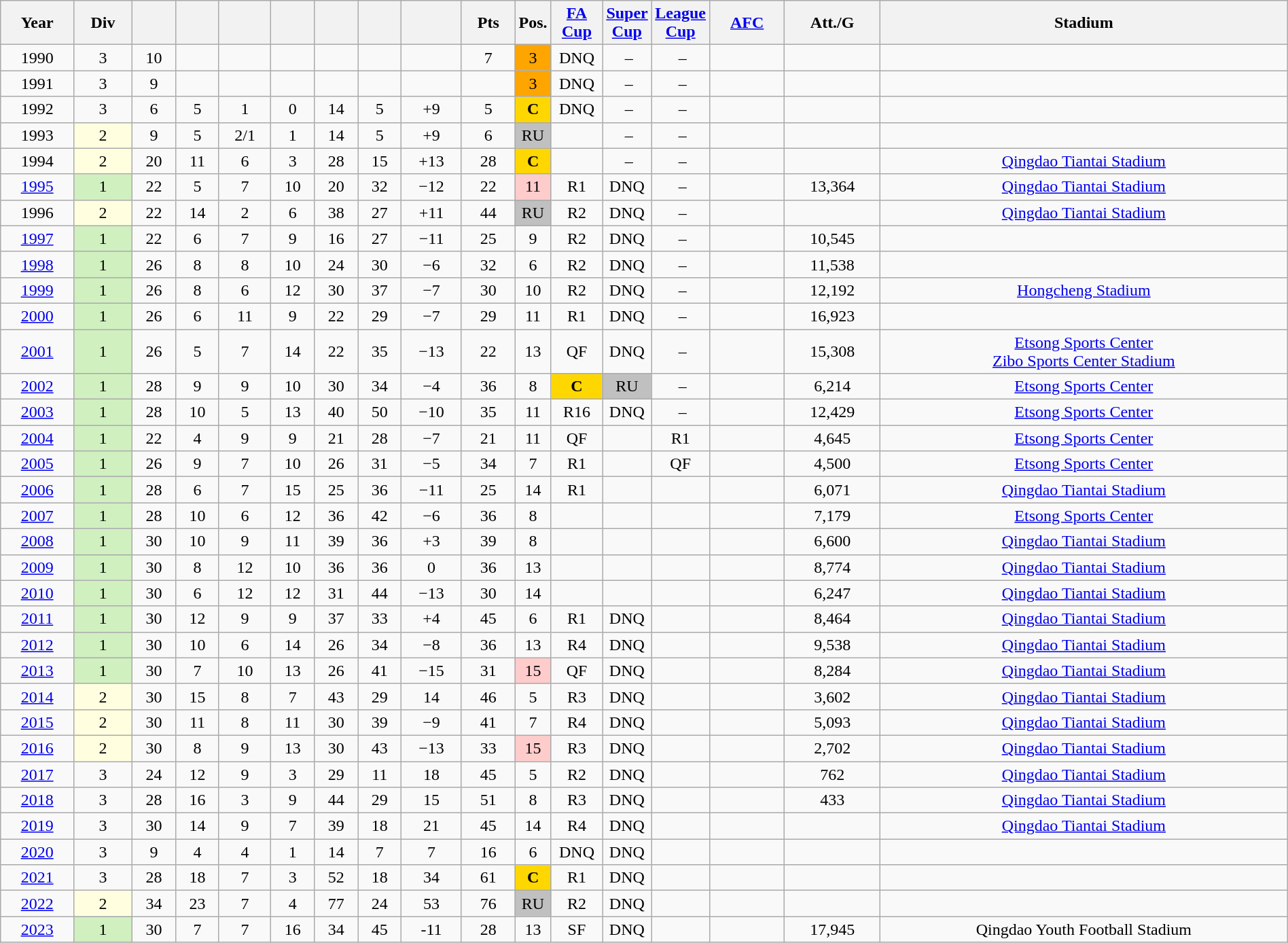<table class="wikitable sortable" width=100% style=text-align:Center>
<tr>
<th>Year</th>
<th>Div</th>
<th></th>
<th></th>
<th></th>
<th></th>
<th></th>
<th></th>
<th></th>
<th>Pts</th>
<th width=2%>Pos.</th>
<th width=4%><a href='#'>FA Cup</a></th>
<th width=2%><a href='#'>Super Cup</a></th>
<th width=2%><a href='#'>League Cup</a></th>
<th><a href='#'>AFC</a></th>
<th>Att./G</th>
<th>Stadium</th>
</tr>
<tr>
<td>1990</td>
<td>3</td>
<td>10</td>
<td></td>
<td></td>
<td></td>
<td></td>
<td></td>
<td></td>
<td>7</td>
<td bgcolor=#FFA500>3</td>
<td>DNQ</td>
<td> –</td>
<td> –</td>
<td></td>
<td></td>
<td></td>
</tr>
<tr>
<td>1991</td>
<td>3</td>
<td>9</td>
<td></td>
<td></td>
<td></td>
<td></td>
<td></td>
<td></td>
<td></td>
<td bgcolor=#FFA500>3</td>
<td>DNQ</td>
<td> –</td>
<td> –</td>
<td></td>
<td></td>
<td></td>
</tr>
<tr>
<td>1992</td>
<td>3</td>
<td>6</td>
<td>5</td>
<td>1</td>
<td>0</td>
<td>14</td>
<td>5</td>
<td>+9</td>
<td>5</td>
<td bgcolor=gold><strong>C</strong></td>
<td>DNQ</td>
<td> –</td>
<td> –</td>
<td></td>
<td></td>
<td></td>
</tr>
<tr>
<td>1993</td>
<td bgcolor=#FFFFE0>2</td>
<td>9</td>
<td>5</td>
<td>2/1</td>
<td>1</td>
<td>14</td>
<td>5</td>
<td>+9</td>
<td>6</td>
<td bgcolor=silver>RU</td>
<td></td>
<td> –</td>
<td> –</td>
<td></td>
<td></td>
<td></td>
</tr>
<tr>
<td>1994</td>
<td bgcolor=#FFFFE0>2</td>
<td>20</td>
<td>11</td>
<td>6</td>
<td>3</td>
<td>28</td>
<td>15</td>
<td>+13</td>
<td>28</td>
<td bgcolor=gold><strong>C</strong></td>
<td></td>
<td> –</td>
<td> –</td>
<td></td>
<td></td>
<td><a href='#'>Qingdao Tiantai Stadium</a></td>
</tr>
<tr>
<td><a href='#'>1995</a></td>
<td bgcolor=#D0F0C0>1</td>
<td>22</td>
<td>5</td>
<td>7</td>
<td>10</td>
<td>20</td>
<td>32</td>
<td>−12</td>
<td>22</td>
<td bgcolor=#FFCCCC>11</td>
<td>R1</td>
<td>DNQ</td>
<td> –</td>
<td></td>
<td>13,364</td>
<td><a href='#'>Qingdao Tiantai Stadium</a></td>
</tr>
<tr>
<td>1996</td>
<td bgcolor=#FFFFE0>2</td>
<td>22</td>
<td>14</td>
<td>2</td>
<td>6</td>
<td>38</td>
<td>27</td>
<td>+11</td>
<td>44</td>
<td bgcolor=silver>RU</td>
<td>R2</td>
<td>DNQ</td>
<td> –</td>
<td></td>
<td></td>
<td><a href='#'>Qingdao Tiantai Stadium</a></td>
</tr>
<tr>
<td><a href='#'>1997</a></td>
<td bgcolor=#D0F0C0>1</td>
<td>22</td>
<td>6</td>
<td>7</td>
<td>9</td>
<td>16</td>
<td>27</td>
<td>−11</td>
<td>25</td>
<td>9</td>
<td>R2</td>
<td>DNQ</td>
<td> –</td>
<td></td>
<td>10,545</td>
<td></td>
</tr>
<tr>
<td><a href='#'>1998</a></td>
<td bgcolor=#D0F0C0>1</td>
<td>26</td>
<td>8</td>
<td>8</td>
<td>10</td>
<td>24</td>
<td>30</td>
<td>−6</td>
<td>32</td>
<td>6</td>
<td>R2</td>
<td>DNQ</td>
<td> –</td>
<td></td>
<td>11,538</td>
<td></td>
</tr>
<tr>
<td><a href='#'>1999</a></td>
<td bgcolor=#D0F0C0>1</td>
<td>26</td>
<td>8</td>
<td>6</td>
<td>12</td>
<td>30</td>
<td>37</td>
<td>−7</td>
<td>30</td>
<td>10</td>
<td>R2</td>
<td>DNQ</td>
<td> –</td>
<td></td>
<td>12,192</td>
<td><a href='#'>Hongcheng Stadium</a></td>
</tr>
<tr>
<td><a href='#'>2000</a></td>
<td bgcolor=#D0F0C0>1</td>
<td>26</td>
<td>6</td>
<td>11</td>
<td>9</td>
<td>22</td>
<td>29</td>
<td>−7</td>
<td>29</td>
<td>11</td>
<td>R1</td>
<td>DNQ</td>
<td> –</td>
<td></td>
<td>16,923</td>
<td></td>
</tr>
<tr>
<td><a href='#'>2001</a></td>
<td bgcolor=#D0F0C0>1</td>
<td>26</td>
<td>5</td>
<td>7</td>
<td>14</td>
<td>22</td>
<td>35</td>
<td>−13</td>
<td>22</td>
<td>13</td>
<td>QF</td>
<td>DNQ</td>
<td> –</td>
<td></td>
<td>15,308</td>
<td><a href='#'>Etsong Sports Center</a><br><a href='#'>Zibo Sports Center Stadium</a></td>
</tr>
<tr>
<td><a href='#'>2002</a></td>
<td bgcolor=#D0F0C0>1</td>
<td>28</td>
<td>9</td>
<td>9</td>
<td>10</td>
<td>30</td>
<td>34</td>
<td>−4</td>
<td>36</td>
<td>8</td>
<td bgcolor=gold><strong>C</strong></td>
<td bgcolor=silver>RU</td>
<td> –</td>
<td></td>
<td>6,214</td>
<td><a href='#'>Etsong Sports Center</a></td>
</tr>
<tr>
<td><a href='#'>2003</a></td>
<td bgcolor=#D0F0C0>1</td>
<td>28</td>
<td>10</td>
<td>5</td>
<td>13</td>
<td>40</td>
<td>50</td>
<td>−10</td>
<td>35</td>
<td>11</td>
<td>R16</td>
<td>DNQ</td>
<td> –</td>
<td></td>
<td>12,429</td>
<td><a href='#'>Etsong Sports Center</a></td>
</tr>
<tr>
<td><a href='#'>2004</a></td>
<td bgcolor=#D0F0C0>1</td>
<td>22</td>
<td>4</td>
<td>9</td>
<td>9</td>
<td>21</td>
<td>28</td>
<td>−7</td>
<td>21</td>
<td>11</td>
<td>QF</td>
<td></td>
<td>R1</td>
<td></td>
<td>4,645</td>
<td><a href='#'>Etsong Sports Center</a></td>
</tr>
<tr>
<td><a href='#'>2005</a></td>
<td bgcolor=#D0F0C0>1</td>
<td>26</td>
<td>9</td>
<td>7</td>
<td>10</td>
<td>26</td>
<td>31</td>
<td>−5</td>
<td>34</td>
<td>7</td>
<td>R1</td>
<td></td>
<td>QF</td>
<td></td>
<td>4,500</td>
<td><a href='#'>Etsong Sports Center</a></td>
</tr>
<tr>
<td><a href='#'>2006</a></td>
<td bgcolor=#D0F0C0>1</td>
<td>28</td>
<td>6</td>
<td>7</td>
<td>15</td>
<td>25</td>
<td>36</td>
<td>−11</td>
<td>25</td>
<td>14</td>
<td>R1</td>
<td></td>
<td></td>
<td></td>
<td>6,071</td>
<td><a href='#'>Qingdao Tiantai Stadium</a></td>
</tr>
<tr>
<td><a href='#'>2007</a></td>
<td bgcolor=#D0F0C0>1</td>
<td>28</td>
<td>10</td>
<td>6</td>
<td>12</td>
<td>36</td>
<td>42</td>
<td>−6</td>
<td>36</td>
<td>8</td>
<td></td>
<td></td>
<td></td>
<td></td>
<td>7,179</td>
<td><a href='#'>Etsong Sports Center</a></td>
</tr>
<tr>
<td><a href='#'>2008</a></td>
<td bgcolor=#D0F0C0>1</td>
<td>30</td>
<td>10</td>
<td>9</td>
<td>11</td>
<td>39</td>
<td>36</td>
<td>+3</td>
<td>39</td>
<td>8</td>
<td></td>
<td></td>
<td></td>
<td></td>
<td>6,600</td>
<td><a href='#'>Qingdao Tiantai Stadium</a></td>
</tr>
<tr>
<td><a href='#'>2009</a></td>
<td bgcolor=#D0F0C0>1</td>
<td>30</td>
<td>8</td>
<td>12</td>
<td>10</td>
<td>36</td>
<td>36</td>
<td>0</td>
<td>36</td>
<td>13</td>
<td></td>
<td></td>
<td></td>
<td></td>
<td>8,774</td>
<td><a href='#'>Qingdao Tiantai Stadium</a></td>
</tr>
<tr>
<td><a href='#'>2010</a></td>
<td bgcolor=#D0F0C0>1</td>
<td>30</td>
<td>6</td>
<td>12</td>
<td>12</td>
<td>31</td>
<td>44</td>
<td>−13</td>
<td>30</td>
<td>14</td>
<td></td>
<td></td>
<td></td>
<td></td>
<td>6,247</td>
<td><a href='#'>Qingdao Tiantai Stadium</a></td>
</tr>
<tr>
<td><a href='#'>2011</a></td>
<td bgcolor=#D0F0C0>1</td>
<td>30</td>
<td>12</td>
<td>9</td>
<td>9</td>
<td>37</td>
<td>33</td>
<td>+4</td>
<td>45</td>
<td>6</td>
<td>R1</td>
<td>DNQ</td>
<td></td>
<td></td>
<td>8,464</td>
<td><a href='#'>Qingdao Tiantai Stadium</a></td>
</tr>
<tr>
<td><a href='#'>2012</a></td>
<td bgcolor=#D0F0C0>1</td>
<td>30</td>
<td>10</td>
<td>6</td>
<td>14</td>
<td>26</td>
<td>34</td>
<td>−8</td>
<td>36</td>
<td>13</td>
<td>R4</td>
<td>DNQ</td>
<td></td>
<td></td>
<td>9,538</td>
<td><a href='#'>Qingdao Tiantai Stadium</a></td>
</tr>
<tr>
<td><a href='#'>2013</a></td>
<td bgcolor=#D0F0C0>1</td>
<td>30</td>
<td>7</td>
<td>10</td>
<td>13</td>
<td>26</td>
<td>41</td>
<td>−15</td>
<td>31</td>
<td bgcolor=#FFCCCC>15</td>
<td>QF</td>
<td>DNQ</td>
<td></td>
<td></td>
<td>8,284</td>
<td><a href='#'>Qingdao Tiantai Stadium</a></td>
</tr>
<tr>
<td><a href='#'>2014</a></td>
<td bgcolor=#FFFFE0>2</td>
<td>30</td>
<td>15</td>
<td>8</td>
<td>7</td>
<td>43</td>
<td>29</td>
<td>14</td>
<td>46</td>
<td>5</td>
<td>R3</td>
<td>DNQ</td>
<td></td>
<td></td>
<td>3,602</td>
<td><a href='#'>Qingdao Tiantai Stadium</a></td>
</tr>
<tr>
<td><a href='#'>2015</a></td>
<td bgcolor=#FFFFE0>2</td>
<td>30</td>
<td>11</td>
<td>8</td>
<td>11</td>
<td>30</td>
<td>39</td>
<td>−9</td>
<td>41</td>
<td>7</td>
<td>R4</td>
<td>DNQ</td>
<td></td>
<td></td>
<td>5,093</td>
<td><a href='#'>Qingdao Tiantai Stadium</a></td>
</tr>
<tr>
<td><a href='#'>2016</a></td>
<td bgcolor=#FFFFE0>2</td>
<td>30</td>
<td>8</td>
<td>9</td>
<td>13</td>
<td>30</td>
<td>43</td>
<td>−13</td>
<td>33</td>
<td bgcolor=ffcccc>15</td>
<td>R3</td>
<td>DNQ</td>
<td></td>
<td></td>
<td>2,702</td>
<td><a href='#'>Qingdao Tiantai Stadium</a></td>
</tr>
<tr>
<td><a href='#'>2017</a></td>
<td>3</td>
<td>24</td>
<td>12</td>
<td>9</td>
<td>3</td>
<td>29</td>
<td>11</td>
<td>18</td>
<td>45</td>
<td>5</td>
<td>R2</td>
<td>DNQ</td>
<td></td>
<td></td>
<td>762</td>
<td><a href='#'>Qingdao Tiantai Stadium</a></td>
</tr>
<tr>
<td><a href='#'>2018</a></td>
<td>3</td>
<td>28</td>
<td>16</td>
<td>3</td>
<td>9</td>
<td>44</td>
<td>29</td>
<td>15</td>
<td>51</td>
<td>8</td>
<td>R3</td>
<td>DNQ</td>
<td></td>
<td></td>
<td>433</td>
<td><a href='#'>Qingdao Tiantai Stadium</a></td>
</tr>
<tr>
<td><a href='#'>2019</a></td>
<td>3</td>
<td>30</td>
<td>14</td>
<td>9</td>
<td>7</td>
<td>39</td>
<td>18</td>
<td>21</td>
<td>45</td>
<td>14</td>
<td>R4</td>
<td>DNQ</td>
<td></td>
<td></td>
<td></td>
<td><a href='#'>Qingdao Tiantai Stadium</a></td>
</tr>
<tr>
<td><a href='#'>2020</a></td>
<td>3</td>
<td>9</td>
<td>4</td>
<td>4</td>
<td>1</td>
<td>14</td>
<td>7</td>
<td>7</td>
<td>16</td>
<td>6</td>
<td>DNQ</td>
<td>DNQ</td>
<td></td>
<td></td>
<td></td>
<td></td>
</tr>
<tr>
<td><a href='#'>2021</a></td>
<td>3</td>
<td>28</td>
<td>18</td>
<td>7</td>
<td>3</td>
<td>52</td>
<td>18</td>
<td>34</td>
<td>61</td>
<td bgcolor=gold><strong>C</strong></td>
<td>R1</td>
<td>DNQ</td>
<td></td>
<td></td>
<td></td>
<td></td>
</tr>
<tr>
<td><a href='#'>2022</a></td>
<td bgcolor=#FFFFE0>2</td>
<td>34</td>
<td>23</td>
<td>7</td>
<td>4</td>
<td>77</td>
<td>24</td>
<td>53</td>
<td>76</td>
<td bgcolor=silver>RU</td>
<td>R2</td>
<td>DNQ</td>
<td></td>
<td></td>
<td></td>
<td></td>
</tr>
<tr>
<td><a href='#'>2023</a></td>
<td bgcolor=#D0F0C0>1</td>
<td>30</td>
<td>7</td>
<td>7</td>
<td>16</td>
<td>34</td>
<td>45</td>
<td>-11</td>
<td>28</td>
<td>13</td>
<td>SF</td>
<td>DNQ</td>
<td></td>
<td></td>
<td>17,945</td>
<td>Qingdao Youth Football Stadium</td>
</tr>
</table>
